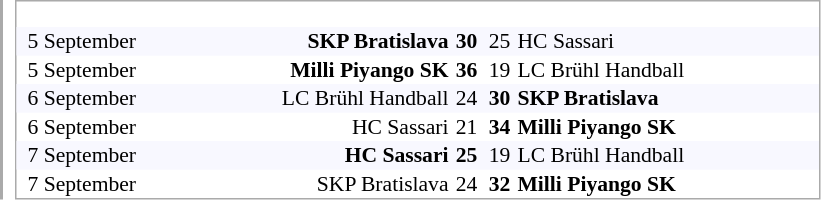<table border="0" cellpadding="0" cellspacing="8" style="border:0px solid #AAAAAA;font-size:90%">
<tr>
<td valign="top" style="border:1px solid #AAAAAA"><br></td>
<td valign="top" style="border:1px solid #AAAAAA"><br><table border="0" cellspacing="0" cellpadding="1">
<tr align="center" bgcolor="#F8F8FF">
<td width="85">5 September</td>
<td width="200" align=right><strong>SKP Bratislava</strong> </td>
<td width="20"><strong>30</strong></td>
<td width="20">25</td>
<td width="200" align="left"> HC Sassari</td>
</tr>
<tr align="center">
<td width="85">5 September</td>
<td width="200" align=right><strong>Milli Piyango SK</strong> </td>
<td width="20"><strong>36</strong></td>
<td width="20">19</td>
<td width="200" align="left"> LC Brühl Handball</td>
</tr>
<tr align="center" bgcolor="#F8F8FF">
<td width="85">6 September</td>
<td width="200" align=right>LC Brühl Handball </td>
<td width="20">24</td>
<td width="20"><strong>30</strong></td>
<td width="200" align="left"><strong>SKP Bratislava</strong></td>
</tr>
<tr align="center">
<td width="85">6 September</td>
<td width="200" align=right>HC Sassari </td>
<td width="20">21</td>
<td width="20"><strong>34</strong></td>
<td width="200" align="left"> <strong>Milli Piyango SK</strong></td>
</tr>
<tr align="center" bgcolor="#F8F8FF">
<td width="85">7 September</td>
<td width="200" align=right><strong>HC Sassari</strong> </td>
<td width="20"><strong>25</strong></td>
<td width="20">19</td>
<td width="200" align="left"> LC Brühl Handball</td>
</tr>
<tr align="center">
<td width="85">7 September</td>
<td width="200" align=right>SKP Bratislava </td>
<td width="20">24</td>
<td width="20"><strong>32</strong></td>
<td width="200" align="left"> <strong>Milli Piyango SK</strong></td>
</tr>
</table>
</td>
</tr>
</table>
